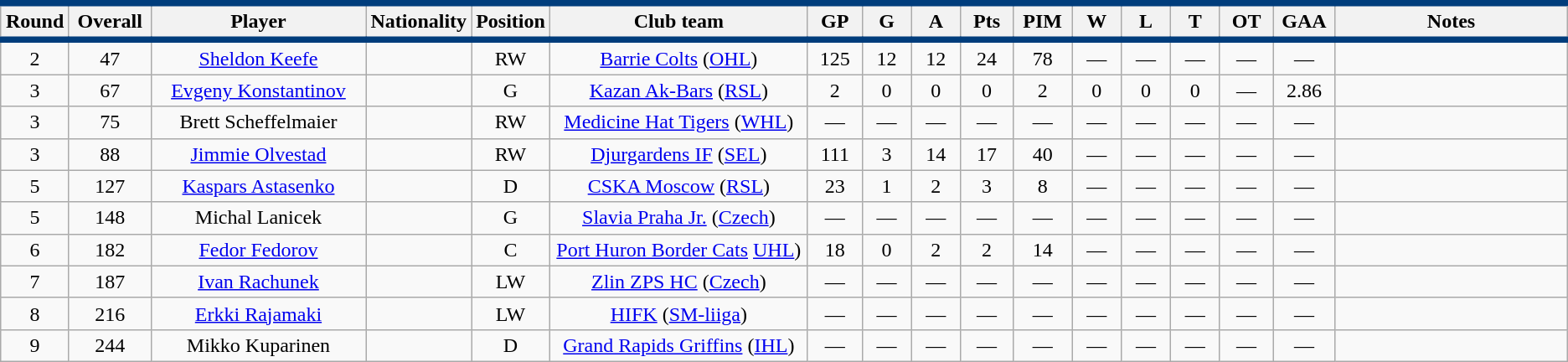<table class="wikitable sortable" style="text-align:center">
<tr style= "background:#FFFFFF; border-top:#003D7C 5px solid; border-bottom:#003D7C 5px solid;">
<th style="width:3em">Round</th>
<th style="width:4em">Overall</th>
<th style="width:15em">Player</th>
<th style="width:3em">Nationality</th>
<th style="width:3em">Position</th>
<th style="width:20em">Club team</th>
<th style="width:3em">GP</th>
<th style="width:3em">G</th>
<th style="width:3em">A</th>
<th style="width:3em">Pts</th>
<th style="width:3em">PIM</th>
<th style="width:3em">W</th>
<th style="width:3em">L</th>
<th style="width:3em">T</th>
<th style="width:3em">OT</th>
<th style="width:3em">GAA</th>
<th style="width:20em">Notes</th>
</tr>
<tr>
<td>2</td>
<td>47</td>
<td><a href='#'>Sheldon Keefe</a></td>
<td></td>
<td>RW</td>
<td><a href='#'>Barrie Colts</a> (<a href='#'>OHL</a>)</td>
<td>125</td>
<td>12</td>
<td>12</td>
<td>24</td>
<td>78</td>
<td>—</td>
<td>—</td>
<td>—</td>
<td>—</td>
<td>—</td>
<td></td>
</tr>
<tr>
<td>3</td>
<td>67</td>
<td><a href='#'>Evgeny Konstantinov</a></td>
<td></td>
<td>G</td>
<td><a href='#'>Kazan Ak-Bars</a> (<a href='#'>RSL</a>)</td>
<td>2</td>
<td>0</td>
<td>0</td>
<td>0</td>
<td>2</td>
<td>0</td>
<td>0</td>
<td>0</td>
<td>—</td>
<td>2.86</td>
<td></td>
</tr>
<tr>
<td>3</td>
<td>75</td>
<td>Brett Scheffelmaier</td>
<td></td>
<td>RW</td>
<td><a href='#'>Medicine Hat Tigers</a> (<a href='#'>WHL</a>)</td>
<td>—</td>
<td>—</td>
<td>—</td>
<td>—</td>
<td>—</td>
<td>—</td>
<td>—</td>
<td>—</td>
<td>—</td>
<td>—</td>
<td></td>
</tr>
<tr>
<td>3</td>
<td>88</td>
<td><a href='#'>Jimmie Olvestad</a></td>
<td></td>
<td>RW</td>
<td><a href='#'>Djurgardens IF</a> (<a href='#'>SEL</a>)</td>
<td>111</td>
<td>3</td>
<td>14</td>
<td>17</td>
<td>40</td>
<td>—</td>
<td>—</td>
<td>—</td>
<td>—</td>
<td>—</td>
<td></td>
</tr>
<tr>
<td>5</td>
<td>127</td>
<td><a href='#'>Kaspars Astasenko</a></td>
<td></td>
<td>D</td>
<td><a href='#'>CSKA Moscow</a> (<a href='#'>RSL</a>)</td>
<td>23</td>
<td>1</td>
<td>2</td>
<td>3</td>
<td>8</td>
<td>—</td>
<td>—</td>
<td>—</td>
<td>—</td>
<td>—</td>
<td></td>
</tr>
<tr>
<td>5</td>
<td>148</td>
<td>Michal Lanicek</td>
<td></td>
<td>G</td>
<td><a href='#'>Slavia Praha Jr.</a> (<a href='#'>Czech</a>)</td>
<td>—</td>
<td>—</td>
<td>—</td>
<td>—</td>
<td>—</td>
<td>—</td>
<td>—</td>
<td>—</td>
<td>—</td>
<td>—</td>
<td></td>
</tr>
<tr>
<td>6</td>
<td>182</td>
<td><a href='#'>Fedor Fedorov</a></td>
<td></td>
<td>C</td>
<td><a href='#'>Port Huron Border Cats</a> <a href='#'>UHL</a>)</td>
<td>18</td>
<td>0</td>
<td>2</td>
<td>2</td>
<td>14</td>
<td>—</td>
<td>—</td>
<td>—</td>
<td>—</td>
<td>—</td>
<td></td>
</tr>
<tr>
<td>7</td>
<td>187</td>
<td><a href='#'>Ivan Rachunek</a></td>
<td></td>
<td>LW</td>
<td><a href='#'>Zlin ZPS HC</a> (<a href='#'>Czech</a>)</td>
<td>—</td>
<td>—</td>
<td>—</td>
<td>—</td>
<td>—</td>
<td>—</td>
<td>—</td>
<td>—</td>
<td>—</td>
<td>—</td>
<td></td>
</tr>
<tr>
<td>8</td>
<td>216</td>
<td><a href='#'>Erkki Rajamaki</a></td>
<td></td>
<td>LW</td>
<td><a href='#'>HIFK</a> (<a href='#'>SM-liiga</a>)</td>
<td>—</td>
<td>—</td>
<td>—</td>
<td>—</td>
<td>—</td>
<td>—</td>
<td>—</td>
<td>—</td>
<td>—</td>
<td>—</td>
<td></td>
</tr>
<tr>
<td>9</td>
<td>244</td>
<td>Mikko Kuparinen</td>
<td></td>
<td>D</td>
<td><a href='#'>Grand Rapids Griffins</a> (<a href='#'>IHL</a>)</td>
<td>—</td>
<td>—</td>
<td>—</td>
<td>—</td>
<td>—</td>
<td>—</td>
<td>—</td>
<td>—</td>
<td>—</td>
<td>—</td>
<td></td>
</tr>
</table>
